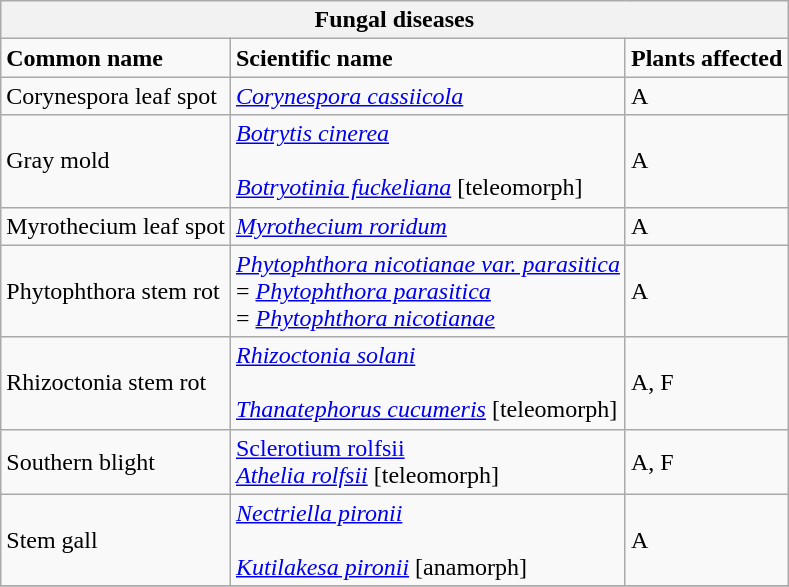<table class="wikitable" style="clear">
<tr>
<th colspan=3><strong>Fungal diseases</strong><br></th>
</tr>
<tr>
<td><strong>Common name</strong></td>
<td><strong>Scientific name</strong></td>
<td><strong>Plants affected</strong></td>
</tr>
<tr>
<td>Corynespora leaf spot</td>
<td><em><a href='#'>Corynespora cassiicola</a></em></td>
<td>A</td>
</tr>
<tr>
<td>Gray mold</td>
<td><em><a href='#'>Botrytis cinerea</a></em><br><br><em><a href='#'>Botryotinia fuckeliana</a></em> [teleomorph]</td>
<td>A</td>
</tr>
<tr>
<td>Myrothecium leaf spot</td>
<td><em><a href='#'>Myrothecium roridum</a></em></td>
<td>A</td>
</tr>
<tr>
<td>Phytophthora stem rot</td>
<td><em><a href='#'>Phytophthora nicotianae var. parasitica</a></em> <br>= <em><a href='#'>Phytophthora parasitica</a></em> <br>= <em><a href='#'>Phytophthora nicotianae</a></em></td>
<td>A</td>
</tr>
<tr>
<td>Rhizoctonia stem rot</td>
<td><em><a href='#'>Rhizoctonia solani</a></em><br><br><em><a href='#'>Thanatephorus cucumeris</a></em> [teleomorph]</td>
<td>A, F</td>
</tr>
<tr>
<td>Southern blight</td>
<td><a href='#'>Sclerotium rolfsii</a><br><em><a href='#'>Athelia rolfsii</a></em> [teleomorph]</td>
<td>A, F</td>
</tr>
<tr>
<td>Stem gall</td>
<td><em><a href='#'>Nectriella pironii</a></em><br><br><em><a href='#'>Kutilakesa pironii</a></em> [anamorph]</td>
<td>A</td>
</tr>
<tr>
</tr>
</table>
